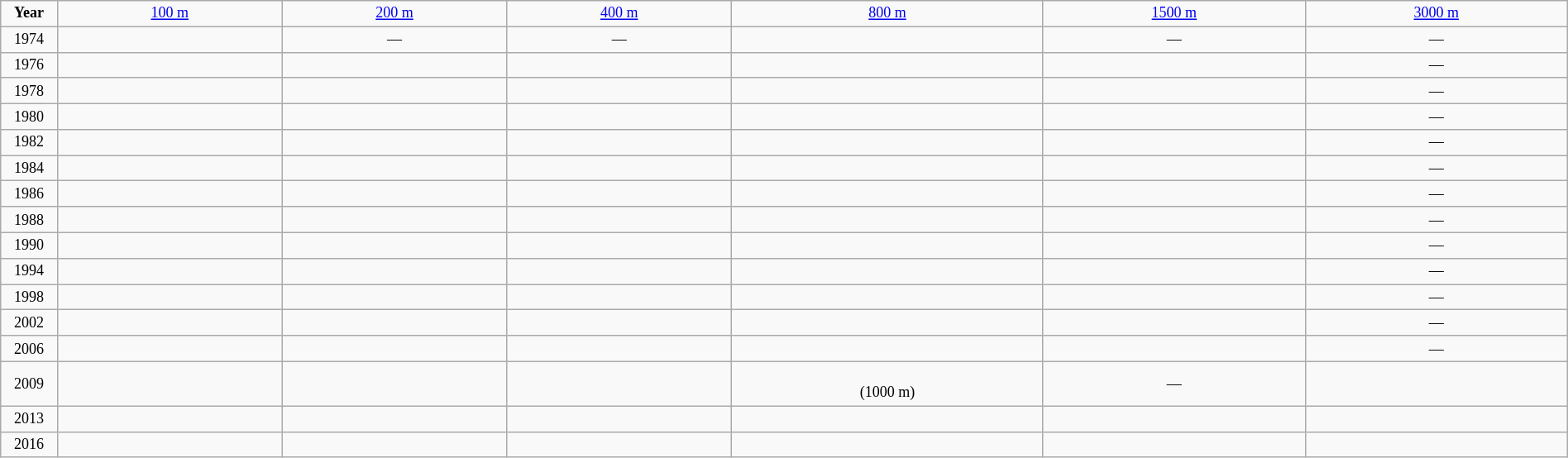<table class="wikitable" style="font-size:75%; text-align:center; float:center;" cellspacing="1" cellpadding="1" width="100%">
<tr style="text-align:center;">
<td width=40px><strong>Year</strong></td>
<td><a href='#'>100 m</a></td>
<td><a href='#'>200 m</a></td>
<td><a href='#'>400 m</a></td>
<td><a href='#'>800 m</a></td>
<td><a href='#'>1500 m</a></td>
<td><a href='#'>3000 m</a></td>
</tr>
<tr>
<td>1974</td>
<td></td>
<td>—</td>
<td>—</td>
<td></td>
<td>—</td>
<td>—</td>
</tr>
<tr>
<td>1976</td>
<td></td>
<td></td>
<td></td>
<td></td>
<td></td>
<td>—</td>
</tr>
<tr>
<td>1978</td>
<td></td>
<td></td>
<td></td>
<td></td>
<td></td>
<td>—</td>
</tr>
<tr>
<td>1980</td>
<td></td>
<td></td>
<td></td>
<td></td>
<td></td>
<td>—</td>
</tr>
<tr>
<td>1982</td>
<td></td>
<td></td>
<td></td>
<td></td>
<td></td>
<td>—</td>
</tr>
<tr>
<td>1984</td>
<td></td>
<td></td>
<td></td>
<td></td>
<td></td>
<td>—</td>
</tr>
<tr>
<td>1986</td>
<td></td>
<td></td>
<td></td>
<td></td>
<td></td>
<td>—</td>
</tr>
<tr>
<td>1988</td>
<td></td>
<td></td>
<td></td>
<td></td>
<td></td>
<td>—</td>
</tr>
<tr>
<td>1990</td>
<td></td>
<td></td>
<td></td>
<td></td>
<td></td>
<td>—</td>
</tr>
<tr>
<td>1994</td>
<td></td>
<td></td>
<td></td>
<td></td>
<td></td>
<td>—</td>
</tr>
<tr>
<td>1998</td>
<td></td>
<td></td>
<td></td>
<td></td>
<td></td>
<td>—</td>
</tr>
<tr>
<td>2002</td>
<td></td>
<td></td>
<td></td>
<td></td>
<td></td>
<td>—</td>
</tr>
<tr>
<td>2006</td>
<td></td>
<td></td>
<td></td>
<td></td>
<td></td>
<td>—</td>
</tr>
<tr>
<td>2009</td>
<td></td>
<td></td>
<td></td>
<td><br>(1000 m)</td>
<td>—</td>
<td></td>
</tr>
<tr>
<td>2013</td>
<td></td>
<td></td>
<td></td>
<td></td>
<td></td>
<td></td>
</tr>
<tr>
<td>2016</td>
<td></td>
<td></td>
<td></td>
<td></td>
<td></td>
<td></td>
</tr>
</table>
